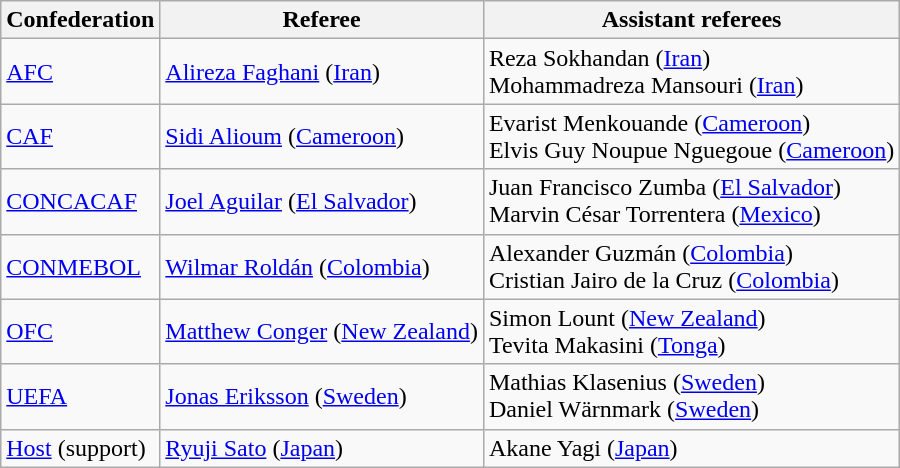<table class="wikitable">
<tr>
<th>Confederation</th>
<th>Referee</th>
<th>Assistant referees</th>
</tr>
<tr>
<td><a href='#'>AFC</a></td>
<td><a href='#'>Alireza Faghani</a> (<a href='#'>Iran</a>)</td>
<td>Reza Sokhandan (<a href='#'>Iran</a>)<br>Mohammadreza Mansouri (<a href='#'>Iran</a>)</td>
</tr>
<tr>
<td><a href='#'>CAF</a></td>
<td><a href='#'>Sidi Alioum</a> (<a href='#'>Cameroon</a>)</td>
<td>Evarist Menkouande (<a href='#'>Cameroon</a>)<br>Elvis Guy Noupue Nguegoue (<a href='#'>Cameroon</a>)</td>
</tr>
<tr>
<td><a href='#'>CONCACAF</a></td>
<td><a href='#'>Joel Aguilar</a> (<a href='#'>El Salvador</a>)</td>
<td>Juan Francisco Zumba (<a href='#'>El Salvador</a>)<br>Marvin César Torrentera (<a href='#'>Mexico</a>)</td>
</tr>
<tr>
<td><a href='#'>CONMEBOL</a></td>
<td><a href='#'>Wilmar Roldán</a> (<a href='#'>Colombia</a>)</td>
<td>Alexander Guzmán (<a href='#'>Colombia</a>)<br>Cristian Jairo de la Cruz (<a href='#'>Colombia</a>)</td>
</tr>
<tr>
<td><a href='#'>OFC</a></td>
<td><a href='#'>Matthew Conger</a> (<a href='#'>New Zealand</a>)</td>
<td>Simon Lount (<a href='#'>New Zealand</a>)<br>Tevita Makasini (<a href='#'>Tonga</a>)</td>
</tr>
<tr>
<td><a href='#'>UEFA</a></td>
<td><a href='#'>Jonas Eriksson</a> (<a href='#'>Sweden</a>)</td>
<td>Mathias Klasenius (<a href='#'>Sweden</a>)<br>Daniel Wärnmark (<a href='#'>Sweden</a>)</td>
</tr>
<tr>
<td><a href='#'>Host</a> (support)</td>
<td><a href='#'>Ryuji Sato</a> (<a href='#'>Japan</a>)</td>
<td>Akane Yagi (<a href='#'>Japan</a>)</td>
</tr>
</table>
